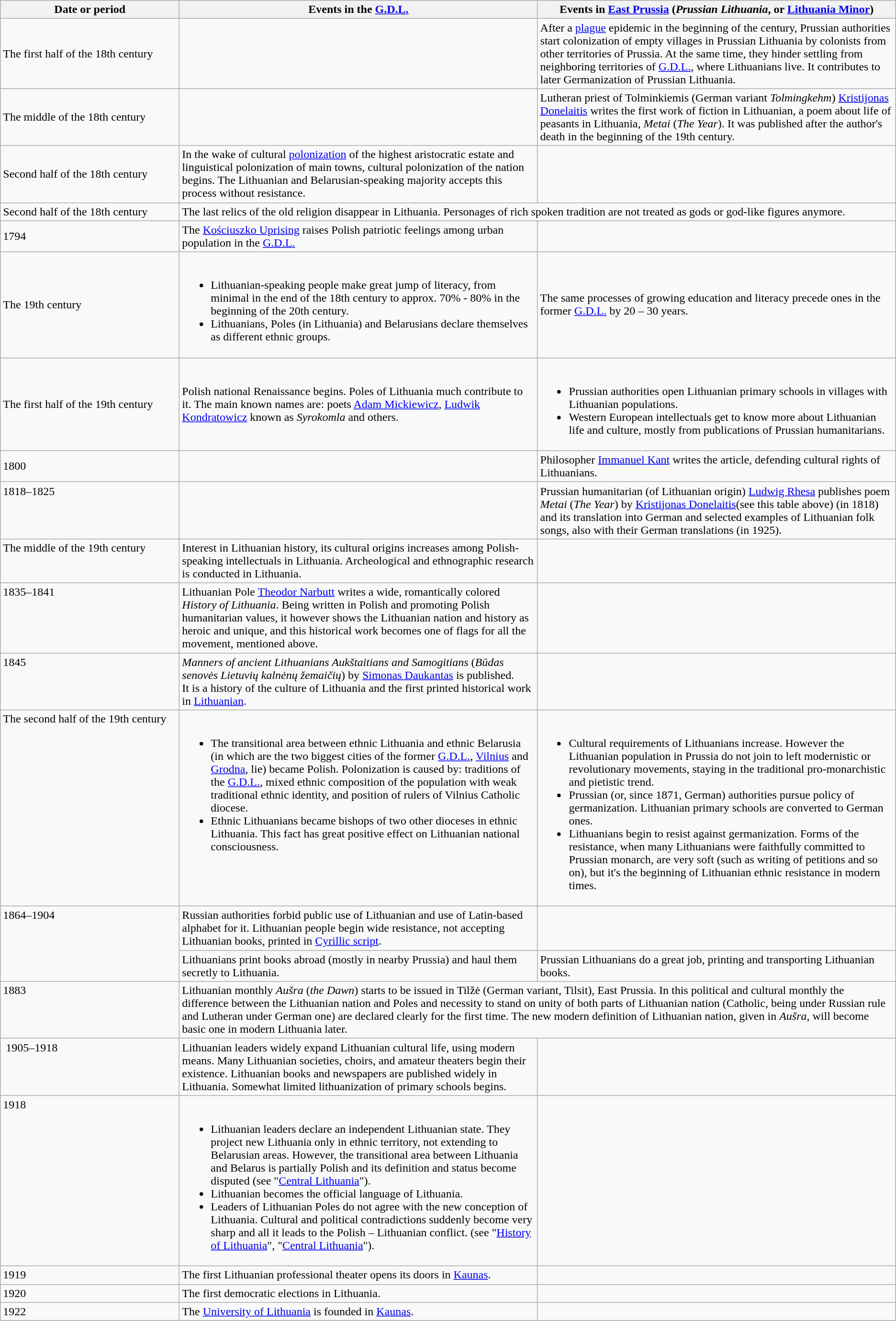<table class="wikitable">
<tr>
<th style="width:20%">Date or period</th>
<th style="width:40%">Events in the <a href='#'>G.D.L.</a></th>
<th style="width:40%">Events in <a href='#'>East Prussia</a> (<em>Prussian Lithuania</em>, or <a href='#'>Lithuania Minor</a>)</th>
</tr>
<tr>
<td>The first half of the 18th century</td>
<td></td>
<td>After a <a href='#'>plague</a> epidemic in the beginning of the century, Prussian authorities start colonization of empty villages in Prussian Lithuania by colonists from other territories of Prussia. At the same time, they hinder settling from neighboring territories of <a href='#'>G.D.L.</a>, where Lithuanians live. It contributes to later Germanization of Prussian Lithuania.</td>
</tr>
<tr>
<td>The middle of the 18th century</td>
<td></td>
<td>Lutheran priest of Tolminkiemis (German variant <em>Tolmingkehm</em>) <a href='#'>Kristijonas Donelaitis</a> writes the first work of fiction in Lithuanian, a poem about life of peasants in Lithuania, <em>Metai</em> (<em>The Year</em>). It was published after the author's death in the beginning of the 19th century.</td>
</tr>
<tr>
<td>Second half of the 18th century</td>
<td>In the wake of cultural <a href='#'>polonization</a> of the highest aristocratic estate and linguistical polonization of main towns, cultural polonization of the nation begins. The Lithuanian and Belarusian-speaking majority accepts this process without resistance.</td>
<td></td>
</tr>
<tr>
<td>Second half of the 18th century</td>
<td colspan=2>The last relics of the old religion disappear in Lithuania. Personages of rich spoken tradition are not treated as gods or god-like figures anymore.</td>
</tr>
<tr>
<td>1794</td>
<td>The <a href='#'>Kościuszko Uprising</a> raises Polish patriotic feelings among urban population in the <a href='#'>G.D.L.</a></td>
<td></td>
</tr>
<tr>
<td>The 19th century</td>
<td><br><ul><li>Lithuanian-speaking people make great jump of literacy, from minimal in the end of the 18th century to approx. 70% - 80% in the beginning of the 20th century.</li><li>Lithuanians, Poles (in Lithuania) and Belarusians declare themselves as different ethnic groups.</li></ul></td>
<td>The same processes of growing education and literacy precede ones in the former <a href='#'>G.D.L.</a> by 20 – 30 years.</td>
</tr>
<tr>
<td>The first half of the 19th century</td>
<td>Polish national Renaissance begins. Poles of Lithuania much contribute to it. The main known names are: poets <a href='#'>Adam Mickiewicz</a>, <a href='#'>Ludwik Kondratowicz</a> known as  <em>Syrokomla</em> and others.</td>
<td><br><ul><li>Prussian authorities open Lithuanian primary schools in villages with Lithuanian populations.</li><li>Western European intellectuals get to know more about Lithuanian life and culture, mostly from publications of Prussian humanitarians.</li></ul></td>
</tr>
<tr>
<td>1800</td>
<td> </td>
<td>Philosopher <a href='#'>Immanuel Kant</a>  writes the article, defending cultural rights of Lithuanians.</td>
</tr>
<tr VALIGN=TOP>
<td>1818–1825</td>
<td> </td>
<td>Prussian humanitarian (of Lithuanian origin) <a href='#'>Ludwig Rhesa</a>  publishes poem <em>Metai</em> (<em>The Year</em>) by <a href='#'>Kristijonas Donelaitis</a>(see this table above) (in 1818) and its translation into German and selected examples of Lithuanian folk songs,  also with their German translations (in 1925).</td>
</tr>
<tr VALIGN=TOP>
<td>The middle of the 19th century</td>
<td>Interest in Lithuanian history, its cultural origins increases  among Polish-speaking intellectuals in Lithuania. Archeological  and ethnographic research is conducted in Lithuania.</td>
<td> </td>
</tr>
<tr VALIGN=TOP>
<td>1835–1841</td>
<td>Lithuanian Pole <a href='#'>Theodor Narbutt</a> writes a wide, romantically  colored <em>History of Lithuania</em>. Being written in Polish and promoting Polish humanitarian values, it however shows  the Lithuanian nation and history as heroic and unique, and this  historical work becomes one of  flags for all the movement, mentioned  above.</td>
<td> </td>
</tr>
<tr VALIGN=TOP>
<td>1845</td>
<td><em>Manners of ancient Lithuanians Aukštaitians and Samogitians</em> (<em>Būdas senovės Lietuvių kalnėnų žemaičių</em>) by <a href='#'>Simonas Daukantas</a> is published.<br>It is a history of the culture of Lithuania and the first printed 
historical work in <a href='#'>Lithuanian</a>.</td>
<td> </td>
</tr>
<tr VALIGN=TOP>
<td>The second half of the 19th century</td>
<td><br><ul><li>The transitional area between ethnic Lithuania and ethnic  Belarusia (in which are the two biggest cities of the former  <a href='#'>G.D.L.</a>,  <a href='#'>Vilnius</a> and <a href='#'>Grodna</a>, lie) became Polish. Polonization is  caused by: traditions of the <a href='#'>G.D.L.</a>,  mixed ethnic composition of the population with weak traditional  ethnic identity, and position of rulers of Vilnius Catholic  diocese.</li><li>Ethnic Lithuanians became bishops of two other dioceses in  ethnic Lithuania. This fact has great positive effect on  Lithuanian national consciousness.</li></ul></td>
<td><br><ul><li>Cultural requirements of Lithuanians increase. However  the Lithuanian population in Prussia do not join to left modernistic or  revolutionary movements, staying in the traditional pro-monarchistic  and pietistic trend.</li><li>Prussian (or, since 1871,  German) authorities pursue policy of germanization. Lithuanian  primary schools are converted to German ones.</li><li>Lithuanians begin to resist against germanization. Forms of  the resistance, when many Lithuanians were faithfully committed to  Prussian monarch, are very soft (such as writing of petitions and  so on), but it's the beginning of Lithuanian ethnic resistance in  modern times.</li></ul></td>
</tr>
<tr VALIGN=TOP>
<td rowspan=2>1864–1904</td>
<td>Russian authorities forbid public use of Lithuanian and use of Latin-based alphabet for it. Lithuanian people begin wide resistance, not accepting Lithuanian books, printed in  <a href='#'>Cyrillic script</a>.</td>
<td> </td>
</tr>
<tr VALIGN=TOP>
<td>Lithuanians print books abroad (mostly in nearby Prussia) and  haul them secretly to Lithuania.</td>
<td>Prussian Lithuanians do a great job, printing and transporting  Lithuanian books.</td>
</tr>
<tr VALIGN=TOP>
<td>1883</td>
<td colspan=2>Lithuanian monthly <em>Aušra</em> (<em>the Dawn</em>) starts to be  issued in Tilžė (German variant, Tilsit), East   Prussia. In this political and cultural monthly the difference between the Lithuanian nation and Poles and necessity to stand on unity of  both parts of Lithuanian nation (Catholic, being under Russian  rule and Lutheran under German one) are declared clearly for the first  time. The new modern definition of Lithuanian nation, given in  <em>Aušra</em>, will become basic one in modern Lithuania later.</td>
</tr>
<tr VALIGN=TOP>
<td> 1905–1918</td>
<td>Lithuanian leaders widely expand Lithuanian cultural life,  using modern means. Many Lithuanian societies, choirs, and amateur  theaters begin their existence. Lithuanian books and newspapers  are published widely in Lithuania. Somewhat limited lithuanization  of primary schools begins.</td>
<td> </td>
</tr>
<tr VALIGN=TOP>
<td>1918</td>
<td><br><ul><li>Lithuanian leaders declare an independent Lithuanian state. They  project new Lithuania only in ethnic territory, not extending to  Belarusian areas. However, the transitional area between Lithuania and  Belarus is partially Polish and its definition and status become  disputed (see "<a href='#'>Central Lithuania</a>").</li><li>Lithuanian becomes the official language of Lithuania.</li><li>Leaders of Lithuanian Poles do not agree with the new  conception of Lithuania. Cultural and political contradictions  suddenly become very sharp and all it leads to the Polish –  Lithuanian conflict. (see "<a href='#'>History of Lithuania</a>", "<a href='#'>Central Lithuania</a>").</li></ul></td>
<td> </td>
</tr>
<tr VALIGN=TOP>
<td>1919</td>
<td>The first Lithuanian professional theater opens its doors in  <a href='#'>Kaunas</a>.</td>
<td> </td>
</tr>
<tr VALIGN=TOP>
<td>1920</td>
<td>The first democratic elections in Lithuania.</td>
<td> </td>
</tr>
<tr VALIGN=TOP>
<td>1922</td>
<td>The <a href='#'>University of Lithuania</a> is founded in <a href='#'>Kaunas</a>.</td>
<td> </td>
</tr>
</table>
